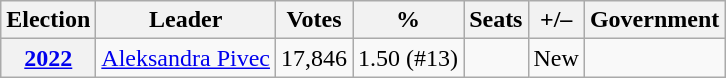<table class=wikitable style="text-align: right;">
<tr>
<th>Election</th>
<th>Leader</th>
<th>Votes</th>
<th>%</th>
<th>Seats</th>
<th>+/–</th>
<th>Government</th>
</tr>
<tr>
<th><a href='#'>2022</a></th>
<td align=left><a href='#'>Aleksandra Pivec</a></td>
<td>17,846</td>
<td>1.50 (#13)</td>
<td></td>
<td>New</td>
<td></td>
</tr>
</table>
